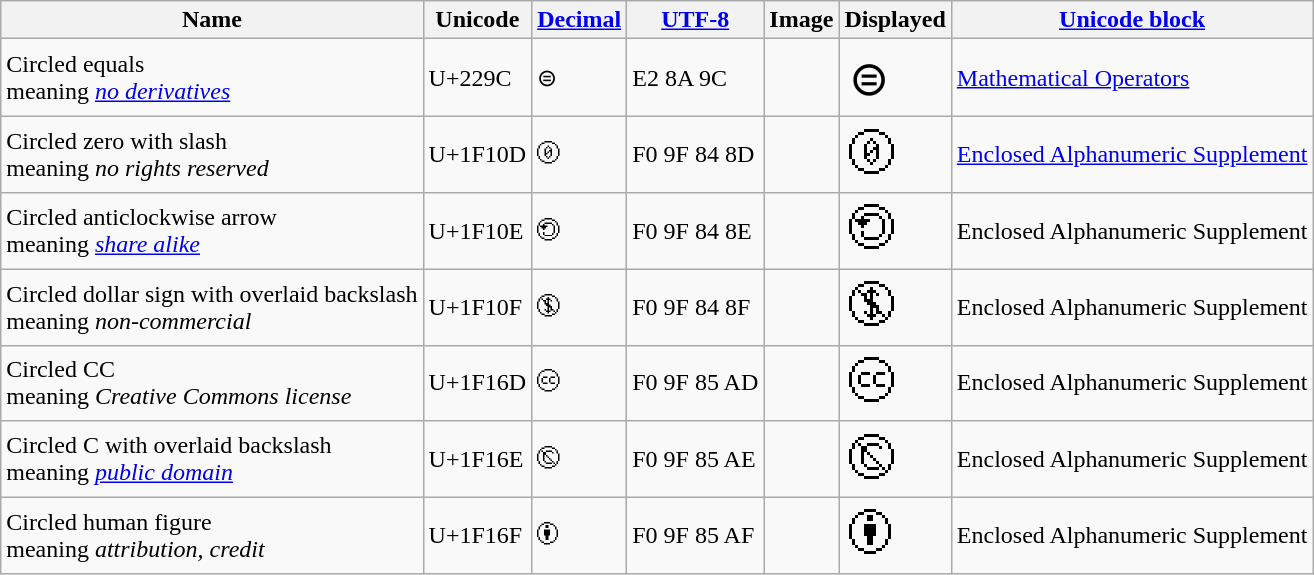<table class="wikitable">
<tr>
<th>Name</th>
<th>Unicode</th>
<th><a href='#'>Decimal</a></th>
<th><a href='#'>UTF-8</a></th>
<th>Image</th>
<th>Displayed</th>
<th><a href='#'>Unicode block</a></th>
</tr>
<tr>
<td>Circled equals<br>meaning <em><a href='#'>no derivatives</a></em></td>
<td>U+229C</td>
<td>&#8860;</td>
<td>E2 8A 9C</td>
<td></td>
<td style="font-size:24pt;">⊜</td>
<td><a href='#'>Mathematical Operators</a></td>
</tr>
<tr>
<td>Circled zero with slash<br>meaning <em>no rights reserved</em></td>
<td>U+1F10D</td>
<td>&#127245;</td>
<td>F0 9F 84 8D</td>
<td></td>
<td style="font-size:24pt;">🄍</td>
<td><a href='#'>Enclosed Alphanumeric Supplement</a></td>
</tr>
<tr>
<td>Circled anticlockwise arrow<br>meaning <em><a href='#'>share alike</a></em></td>
<td>U+1F10E</td>
<td>&#127246;</td>
<td>F0 9F 84 8E</td>
<td></td>
<td style="font-size:24pt;">🄎</td>
<td>Enclosed Alphanumeric Supplement</td>
</tr>
<tr>
<td>Circled dollar sign with overlaid backslash<br>meaning <em>non-commercial</em></td>
<td>U+1F10F</td>
<td>&#127247;</td>
<td>F0 9F 84 8F</td>
<td></td>
<td style="font-size:24pt;">🄏</td>
<td>Enclosed Alphanumeric Supplement</td>
</tr>
<tr>
<td>Circled CC<br>meaning <em>Creative Commons license</em></td>
<td>U+1F16D</td>
<td>&#127341;</td>
<td>F0 9F 85 AD</td>
<td></td>
<td style="font-size:24pt;">🅭</td>
<td>Enclosed Alphanumeric Supplement</td>
</tr>
<tr>
<td>Circled C with overlaid backslash<br>meaning <em><a href='#'>public domain</a></em></td>
<td>U+1F16E</td>
<td>&#127342;</td>
<td>F0 9F 85 AE</td>
<td></td>
<td style="font-size:24pt;">🅮</td>
<td>Enclosed Alphanumeric Supplement</td>
</tr>
<tr>
<td>Circled human figure<br>meaning <em>attribution, credit</em></td>
<td>U+1F16F</td>
<td>&#127343;</td>
<td>F0 9F 85 AF</td>
<td></td>
<td style="font-size:24pt;">🅯</td>
<td>Enclosed Alphanumeric Supplement</td>
</tr>
</table>
